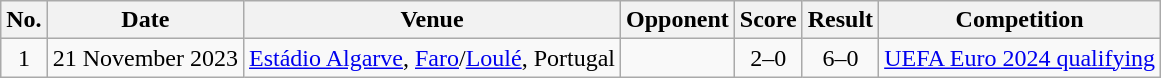<table class="wikitable">
<tr>
<th scope=col>No.</th>
<th scope=col>Date</th>
<th scope=col>Venue</th>
<th scope=col>Opponent</th>
<th scope=col>Score</th>
<th scope=col>Result</th>
<th scope=col>Competition</th>
</tr>
<tr>
<td align=center>1</td>
<td>21 November 2023</td>
<td><a href='#'>Estádio Algarve</a>, <a href='#'>Faro</a>/<a href='#'>Loulé</a>, Portugal</td>
<td></td>
<td align=center>2–0</td>
<td align=center>6–0</td>
<td><a href='#'>UEFA Euro 2024 qualifying</a></td>
</tr>
</table>
